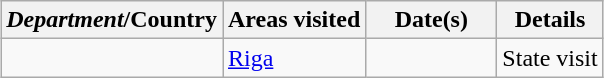<table class="wikitable sortable outercollapse" style="margin: 1em auto 1em auto">
<tr>
<th><em>Department</em>/Country</th>
<th>Areas visited</th>
<th width=80>Date(s)</th>
<th>Details</th>
</tr>
<tr>
<td></td>
<td><a href='#'>Riga</a></td>
<td></td>
<td>State visit</td>
</tr>
</table>
